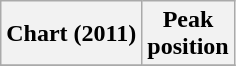<table class="wikitable">
<tr>
<th>Chart (2011)</th>
<th>Peak<br>position</th>
</tr>
<tr>
</tr>
</table>
